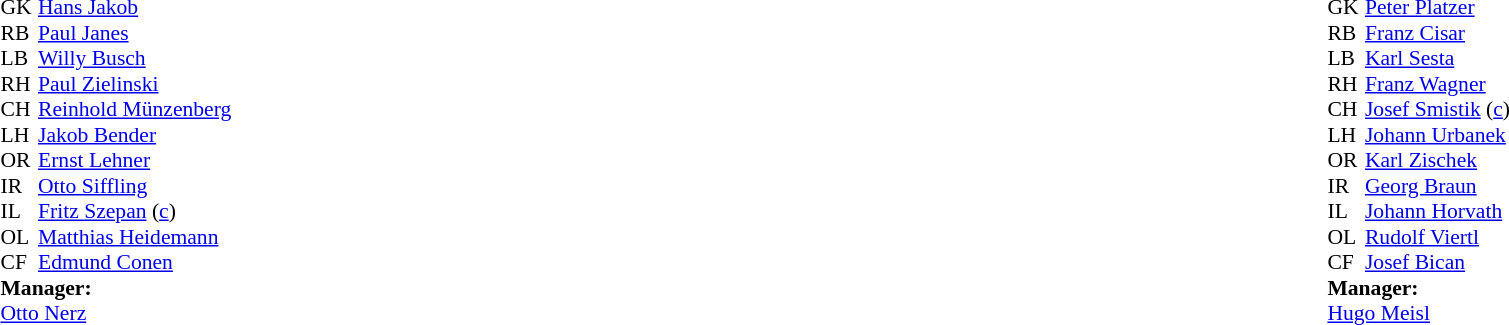<table width="100%">
<tr>
<td valign="top" width="50%"><br><table style="font-size: 90%" cellspacing="0" cellpadding="0">
<tr>
<td colspan="4"></td>
</tr>
<tr>
<th width="25"></th>
</tr>
<tr>
<td>GK</td>
<td><a href='#'>Hans Jakob</a></td>
</tr>
<tr>
<td>RB</td>
<td><a href='#'>Paul Janes</a></td>
</tr>
<tr>
<td>LB</td>
<td><a href='#'>Willy Busch</a></td>
</tr>
<tr>
<td>RH</td>
<td><a href='#'>Paul Zielinski</a></td>
</tr>
<tr>
<td>CH</td>
<td><a href='#'>Reinhold Münzenberg</a></td>
</tr>
<tr>
<td>LH</td>
<td><a href='#'>Jakob Bender</a></td>
</tr>
<tr>
<td>OR</td>
<td><a href='#'>Ernst Lehner</a></td>
</tr>
<tr>
<td>IR</td>
<td><a href='#'>Otto Siffling</a></td>
</tr>
<tr>
<td>IL</td>
<td><a href='#'>Fritz Szepan</a> (<a href='#'>c</a>)</td>
</tr>
<tr>
<td>OL</td>
<td><a href='#'>Matthias Heidemann</a></td>
</tr>
<tr>
<td>CF</td>
<td><a href='#'>Edmund Conen</a></td>
</tr>
<tr>
<td colspan="4"><strong>Manager:</strong></td>
</tr>
<tr>
<td colspan="4"><a href='#'>Otto Nerz</a></td>
</tr>
</table>
</td>
<td valign="top"></td>
<td valign="top" width="50%"><br><table style="font-size: 90%" cellspacing="0" cellpadding="0" align=center>
<tr>
<td colspan="4"></td>
</tr>
<tr>
<th width="25"></th>
</tr>
<tr>
<td>GK</td>
<td><a href='#'>Peter Platzer</a></td>
</tr>
<tr>
<td>RB</td>
<td><a href='#'>Franz Cisar</a></td>
</tr>
<tr>
<td>LB</td>
<td><a href='#'>Karl Sesta</a></td>
</tr>
<tr>
<td>RH</td>
<td><a href='#'>Franz Wagner</a></td>
</tr>
<tr>
<td>CH</td>
<td><a href='#'>Josef Smistik</a> (<a href='#'>c</a>)</td>
</tr>
<tr>
<td>LH</td>
<td><a href='#'>Johann Urbanek</a></td>
</tr>
<tr>
<td>OR</td>
<td><a href='#'>Karl Zischek</a></td>
</tr>
<tr>
<td>IR</td>
<td><a href='#'>Georg Braun</a></td>
</tr>
<tr>
<td>IL</td>
<td><a href='#'>Johann Horvath</a></td>
</tr>
<tr>
<td>OL</td>
<td><a href='#'>Rudolf Viertl</a></td>
</tr>
<tr>
<td>CF</td>
<td><a href='#'>Josef Bican</a></td>
</tr>
<tr>
<td colspan="4"><strong>Manager:</strong></td>
</tr>
<tr>
<td colspan="4"><a href='#'>Hugo Meisl</a></td>
</tr>
</table>
</td>
</tr>
</table>
